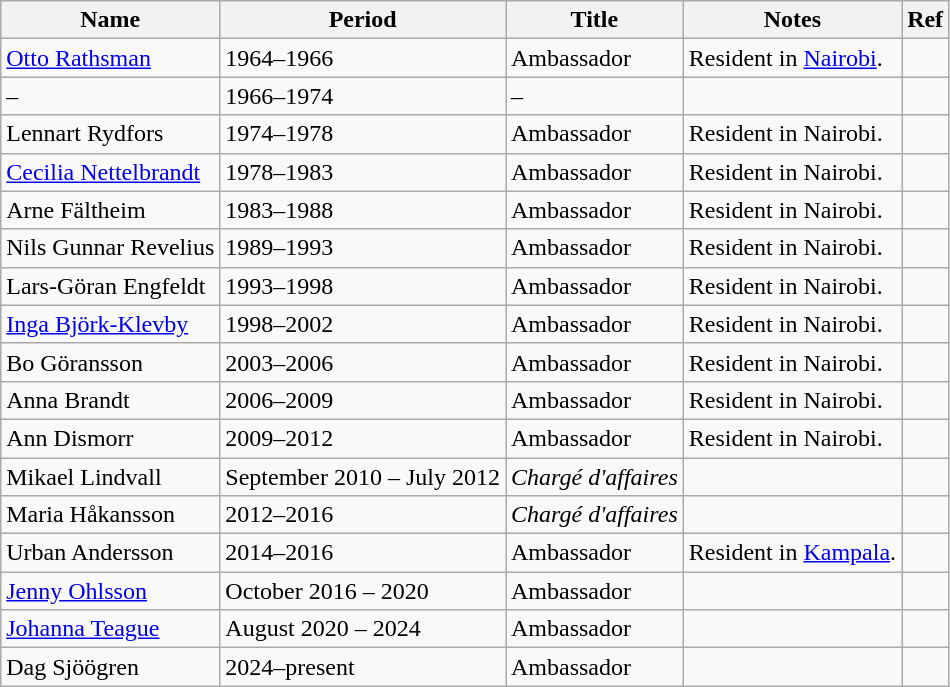<table class="wikitable">
<tr>
<th>Name</th>
<th>Period</th>
<th>Title</th>
<th>Notes</th>
<th>Ref</th>
</tr>
<tr>
<td><a href='#'>Otto Rathsman</a></td>
<td>1964–1966</td>
<td>Ambassador</td>
<td>Resident in <a href='#'>Nairobi</a>.</td>
<td></td>
</tr>
<tr>
<td>–</td>
<td>1966–1974</td>
<td>–</td>
<td></td>
<td></td>
</tr>
<tr>
<td>Lennart Rydfors</td>
<td>1974–1978</td>
<td>Ambassador</td>
<td>Resident in Nairobi.</td>
<td></td>
</tr>
<tr>
<td><a href='#'>Cecilia Nettelbrandt</a></td>
<td>1978–1983</td>
<td>Ambassador</td>
<td>Resident in Nairobi.</td>
<td></td>
</tr>
<tr>
<td>Arne Fältheim</td>
<td>1983–1988</td>
<td>Ambassador</td>
<td>Resident in Nairobi.</td>
<td></td>
</tr>
<tr>
<td>Nils Gunnar Revelius</td>
<td>1989–1993</td>
<td>Ambassador</td>
<td>Resident in Nairobi.</td>
<td></td>
</tr>
<tr>
<td>Lars-Göran Engfeldt</td>
<td>1993–1998</td>
<td>Ambassador</td>
<td>Resident in Nairobi.</td>
<td></td>
</tr>
<tr>
<td><a href='#'>Inga Björk-Klevby</a></td>
<td>1998–2002</td>
<td>Ambassador</td>
<td>Resident in Nairobi.</td>
<td></td>
</tr>
<tr>
<td>Bo Göransson</td>
<td>2003–2006</td>
<td>Ambassador</td>
<td>Resident in Nairobi.</td>
<td></td>
</tr>
<tr>
<td>Anna Brandt</td>
<td>2006–2009</td>
<td>Ambassador</td>
<td>Resident in Nairobi.</td>
<td></td>
</tr>
<tr>
<td>Ann Dismorr</td>
<td>2009–2012</td>
<td>Ambassador</td>
<td>Resident in Nairobi.</td>
<td></td>
</tr>
<tr>
<td>Mikael Lindvall</td>
<td>September 2010 – July 2012</td>
<td><em>Chargé d'affaires</em></td>
<td></td>
<td></td>
</tr>
<tr>
<td>Maria Håkansson</td>
<td>2012–2016</td>
<td><em>Chargé d'affaires</em></td>
<td></td>
<td></td>
</tr>
<tr>
<td>Urban Andersson</td>
<td>2014–2016</td>
<td>Ambassador</td>
<td>Resident in <a href='#'>Kampala</a>.</td>
<td></td>
</tr>
<tr>
<td><a href='#'>Jenny Ohlsson</a></td>
<td>October 2016 – 2020</td>
<td>Ambassador</td>
<td></td>
<td></td>
</tr>
<tr>
<td><a href='#'>Johanna Teague</a></td>
<td>August 2020 – 2024</td>
<td>Ambassador</td>
<td></td>
<td></td>
</tr>
<tr>
<td>Dag Sjöögren</td>
<td>2024–present</td>
<td>Ambassador</td>
<td></td>
<td></td>
</tr>
</table>
